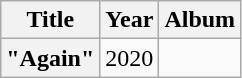<table class="wikitable plainrowheaders" style="text-align:center;">
<tr>
<th scope="col">Title</th>
<th scope="col">Year</th>
<th scope="col">Album</th>
</tr>
<tr>
<th scope="row">"Again"<br></th>
<td>2020</td>
<td></td>
</tr>
</table>
